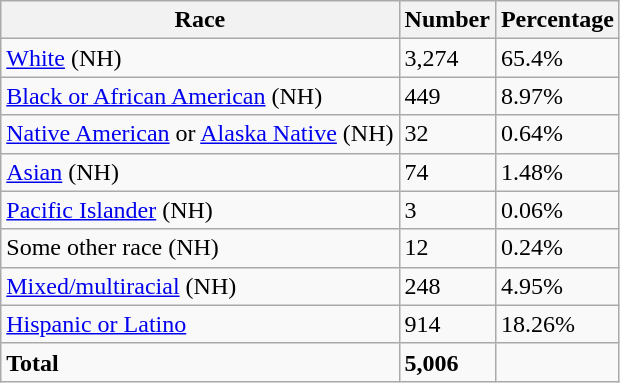<table class="wikitable">
<tr>
<th>Race</th>
<th>Number</th>
<th>Percentage</th>
</tr>
<tr>
<td><a href='#'>White</a> (NH)</td>
<td>3,274</td>
<td>65.4%</td>
</tr>
<tr>
<td><a href='#'>Black or African American</a> (NH)</td>
<td>449</td>
<td>8.97%</td>
</tr>
<tr>
<td><a href='#'>Native American</a> or <a href='#'>Alaska Native</a> (NH)</td>
<td>32</td>
<td>0.64%</td>
</tr>
<tr>
<td><a href='#'>Asian</a> (NH)</td>
<td>74</td>
<td>1.48%</td>
</tr>
<tr>
<td><a href='#'>Pacific Islander</a> (NH)</td>
<td>3</td>
<td>0.06%</td>
</tr>
<tr>
<td>Some other race (NH)</td>
<td>12</td>
<td>0.24%</td>
</tr>
<tr>
<td><a href='#'>Mixed/multiracial</a> (NH)</td>
<td>248</td>
<td>4.95%</td>
</tr>
<tr>
<td><a href='#'>Hispanic or Latino</a></td>
<td>914</td>
<td>18.26%</td>
</tr>
<tr>
<td><strong>Total</strong></td>
<td><strong>5,006</strong></td>
<td></td>
</tr>
</table>
